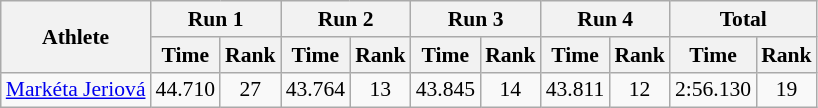<table class="wikitable" border="1" style="font-size:90%">
<tr>
<th rowspan="2">Athlete</th>
<th colspan="2">Run 1</th>
<th colspan="2">Run 2</th>
<th colspan="2">Run 3</th>
<th colspan="2">Run 4</th>
<th colspan="2">Total</th>
</tr>
<tr>
<th>Time</th>
<th>Rank</th>
<th>Time</th>
<th>Rank</th>
<th>Time</th>
<th>Rank</th>
<th>Time</th>
<th>Rank</th>
<th>Time</th>
<th>Rank</th>
</tr>
<tr>
<td><a href='#'>Markéta Jeriová</a></td>
<td align="center">44.710</td>
<td align="center">27</td>
<td align="center">43.764</td>
<td align="center">13</td>
<td align="center">43.845</td>
<td align="center">14</td>
<td align="center">43.811</td>
<td align="center">12</td>
<td align="center">2:56.130</td>
<td align="center">19</td>
</tr>
</table>
